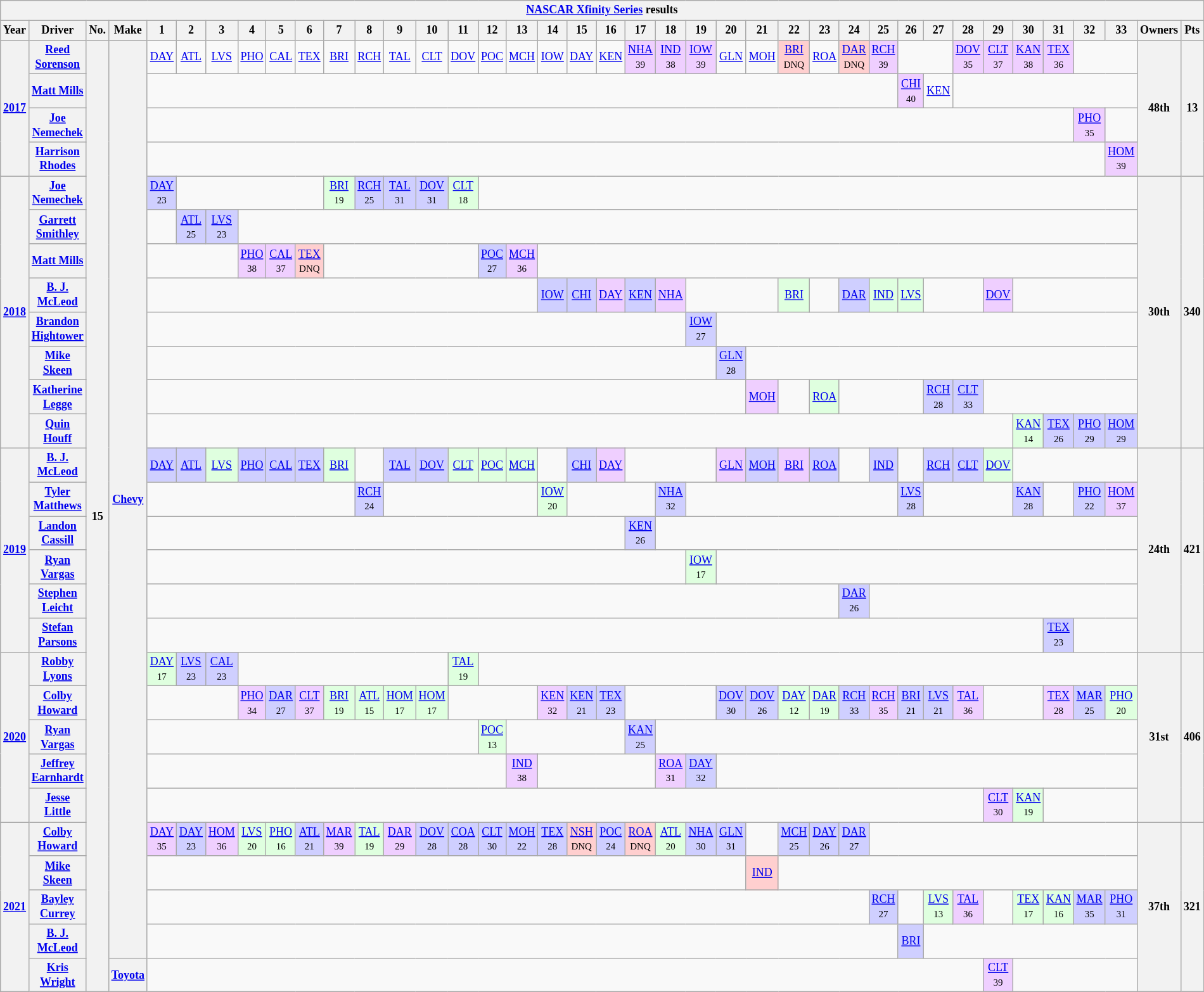<table class="wikitable" style="text-align:center; font-size:75%">
<tr>
<th colspan=45><a href='#'>NASCAR Xfinity Series</a> results</th>
</tr>
<tr>
<th>Year</th>
<th>Driver</th>
<th>No.</th>
<th>Make</th>
<th>1</th>
<th>2</th>
<th>3</th>
<th>4</th>
<th>5</th>
<th>6</th>
<th>7</th>
<th>8</th>
<th>9</th>
<th>10</th>
<th>11</th>
<th>12</th>
<th>13</th>
<th>14</th>
<th>15</th>
<th>16</th>
<th>17</th>
<th>18</th>
<th>19</th>
<th>20</th>
<th>21</th>
<th>22</th>
<th>23</th>
<th>24</th>
<th>25</th>
<th>26</th>
<th>27</th>
<th>28</th>
<th>29</th>
<th>30</th>
<th>31</th>
<th>32</th>
<th>33</th>
<th>Owners</th>
<th>Pts</th>
</tr>
<tr>
<th rowspan=4><a href='#'>2017</a></th>
<th><a href='#'>Reed Sorenson</a></th>
<th rowspan=28>15</th>
<th rowspan=27><a href='#'>Chevy</a></th>
<td><a href='#'>DAY</a></td>
<td><a href='#'>ATL</a></td>
<td><a href='#'>LVS</a></td>
<td><a href='#'>PHO</a></td>
<td><a href='#'>CAL</a></td>
<td><a href='#'>TEX</a></td>
<td><a href='#'>BRI</a></td>
<td><a href='#'>RCH</a></td>
<td><a href='#'>TAL</a></td>
<td><a href='#'>CLT</a></td>
<td><a href='#'>DOV</a></td>
<td><a href='#'>POC</a></td>
<td><a href='#'>MCH</a></td>
<td><a href='#'>IOW</a></td>
<td><a href='#'>DAY</a></td>
<td><a href='#'>KEN</a></td>
<td style="background:#EFCFFF;"><a href='#'>NHA</a><br><small>39</small></td>
<td style="background:#EFCFFF;"><a href='#'>IND</a><br><small>38</small></td>
<td style="background:#EFCFFF;"><a href='#'>IOW</a><br><small>39</small></td>
<td><a href='#'>GLN</a></td>
<td><a href='#'>MOH</a></td>
<td style="background:#FFCFCF;"><a href='#'>BRI</a><br><small>DNQ</small></td>
<td><a href='#'>ROA</a></td>
<td style="background:#FFCFCF;"><a href='#'>DAR</a><br><small>DNQ</small></td>
<td style="background:#EFCFFF;"><a href='#'>RCH</a><br><small>39</small></td>
<td colspan=2></td>
<td style="background:#EFCFFF;"><a href='#'>DOV</a><br><small>35</small></td>
<td style="background:#EFCFFF;"><a href='#'>CLT</a><br><small>37</small></td>
<td style="background:#EFCFFF;"><a href='#'>KAN</a><br><small>38</small></td>
<td style="background:#EFCFFF;"><a href='#'>TEX</a><br><small>36</small></td>
<td colspan=2></td>
<th rowspan=4>48th</th>
<th rowspan=4>13</th>
</tr>
<tr>
<th><a href='#'>Matt Mills</a></th>
<td colspan=25></td>
<td style="background:#EFCFFF;"><a href='#'>CHI</a><br><small>40</small></td>
<td><a href='#'>KEN</a></td>
<td colspan=6></td>
</tr>
<tr>
<th><a href='#'>Joe Nemechek</a></th>
<td colspan=31></td>
<td style="background:#EFCFFF;"><a href='#'>PHO</a><br><small>35</small></td>
<td></td>
</tr>
<tr>
<th><a href='#'>Harrison Rhodes</a></th>
<td colspan=32></td>
<td style="background:#EFCFFF;"><a href='#'>HOM</a><br><small>39</small></td>
</tr>
<tr>
<th rowspan=8><a href='#'>2018</a></th>
<th><a href='#'>Joe Nemechek</a></th>
<td style="background:#CFCFFF;"><a href='#'>DAY</a><br><small>23</small></td>
<td colspan=5></td>
<td style="background:#DFFFDF;"><a href='#'>BRI</a><br><small>19</small></td>
<td style="background:#CFCFFF;"><a href='#'>RCH</a><br><small>25</small></td>
<td style="background:#CFCFFF;"><a href='#'>TAL</a><br><small>31</small></td>
<td style="background:#CFCFFF;"><a href='#'>DOV</a><br><small>31</small></td>
<td style="background:#DFFFDF;"><a href='#'>CLT</a><br><small>18</small></td>
<td colspan=22></td>
<th rowspan=8>30th</th>
<th rowspan=8>340</th>
</tr>
<tr>
<th><a href='#'>Garrett Smithley</a></th>
<td></td>
<td style="background:#CFCFFF;"><a href='#'>ATL</a><br><small>25</small></td>
<td style="background:#CFCFFF;"><a href='#'>LVS</a><br><small>23</small></td>
<td colspan=30></td>
</tr>
<tr>
<th><a href='#'>Matt Mills</a></th>
<td colspan=3></td>
<td style="background:#EFCFFF;"><a href='#'>PHO</a><br><small>38</small></td>
<td style="background:#EFCFFF;"><a href='#'>CAL</a><br><small>37</small></td>
<td style="background:#FFCFCF;"><a href='#'>TEX</a><br><small>DNQ</small></td>
<td colspan=5></td>
<td style="background:#CFCFFF;"><a href='#'>POC</a><br><small>27</small></td>
<td style="background:#EFCFFF;"><a href='#'>MCH</a><br><small>36</small></td>
<td colspan=20></td>
</tr>
<tr>
<th><a href='#'>B. J. McLeod</a></th>
<td colspan=13></td>
<td style="background:#CFCFFF;"><a href='#'>IOW</a><br></td>
<td style="background:#CFCFFF;"><a href='#'>CHI</a><br></td>
<td style="background:#EFCFFF;"><a href='#'>DAY</a><br></td>
<td style="background:#CFCFFF;"><a href='#'>KEN</a><br></td>
<td style="background:#EFCFFF;"><a href='#'>NHA</a><br></td>
<td colspan=3></td>
<td style="background:#DFFFDF;"><a href='#'>BRI</a><br></td>
<td></td>
<td style="background:#CFCFFF;"><a href='#'>DAR</a><br></td>
<td style="background:#DFFFDF;"><a href='#'>IND</a><br></td>
<td style="background:#DFFFDF;"><a href='#'>LVS</a><br></td>
<td colspan=2></td>
<td style="background:#EFCFFF;"><a href='#'>DOV</a><br></td>
<td colspan=4></td>
</tr>
<tr>
<th><a href='#'>Brandon Hightower</a></th>
<td colspan=18></td>
<td style="background:#CFCFFF;"><a href='#'>IOW</a><br><small>27</small></td>
<td colspan=14></td>
</tr>
<tr>
<th><a href='#'>Mike Skeen</a></th>
<td colspan=19></td>
<td style="background:#CFCFFF;"><a href='#'>GLN</a><br><small>28</small></td>
<td colspan=13></td>
</tr>
<tr>
<th><a href='#'>Katherine Legge</a></th>
<td colspan=20></td>
<td style="background:#EFCFFF;"><a href='#'>MOH</a><br></td>
<td></td>
<td style="background:#DFFFDF;"><a href='#'>ROA</a><br></td>
<td colspan=3></td>
<td style="background:#CFCFFF;"><a href='#'>RCH</a><br><small>28</small></td>
<td style="background:#CFCFFF;"><a href='#'>CLT</a><br><small>33</small></td>
<td colspan=5></td>
</tr>
<tr>
<th><a href='#'>Quin Houff</a></th>
<td colspan=29></td>
<td style="background:#DFFFDF;"><a href='#'>KAN</a><br><small>14</small></td>
<td style="background:#CFCFFF;"><a href='#'>TEX</a><br><small>26</small></td>
<td style="background:#CFCFFF;"><a href='#'>PHO</a><br><small>29</small></td>
<td style="background:#CFCFFF;"><a href='#'>HOM</a><br><small>29</small></td>
</tr>
<tr>
<th rowspan=6><a href='#'>2019</a></th>
<th><a href='#'>B. J. McLeod</a></th>
<td style="background:#CFCFFF;"><a href='#'>DAY</a><br></td>
<td style="background:#CFCFFF;"><a href='#'>ATL</a><br></td>
<td style="background:#DFFFDF;"><a href='#'>LVS</a><br></td>
<td style="background:#CFCFFF;"><a href='#'>PHO</a><br></td>
<td style="background:#CFCFFF;"><a href='#'>CAL</a><br></td>
<td style="background:#CFCFFF;"><a href='#'>TEX</a><br></td>
<td style="background:#DFFFDF;"><a href='#'>BRI</a><br></td>
<td></td>
<td style="background:#CFCFFF;"><a href='#'>TAL</a><br></td>
<td style="background:#CFCFFF;"><a href='#'>DOV</a><br></td>
<td style="background:#DFFFDF;"><a href='#'>CLT</a><br></td>
<td style="background:#DFFFDF;"><a href='#'>POC</a><br></td>
<td style="background:#DFFFDF;"><a href='#'>MCH</a><br></td>
<td></td>
<td style="background:#CFCFFF;"><a href='#'>CHI</a><br></td>
<td style="background:#EFCFFF;"><a href='#'>DAY</a><br></td>
<td colspan=3></td>
<td style="background:#EFCFFF;"><a href='#'>GLN</a><br></td>
<td style="background:#CFCFFF;"><a href='#'>MOH</a><br></td>
<td style="background:#EFCFFF;"><a href='#'>BRI</a><br></td>
<td style="background:#CFCFFF;"><a href='#'>ROA</a><br></td>
<td></td>
<td style="background:#CFCFFF;"><a href='#'>IND</a><br></td>
<td></td>
<td style="background:#CFCFFF;"><a href='#'>RCH</a><br></td>
<td style="background:#CFCFFF;"><a href='#'>CLT</a><br></td>
<td style="background:#DFFFDF;"><a href='#'>DOV</a><br></td>
<td colspan=4></td>
<th rowspan=6>24th</th>
<th rowspan=6>421</th>
</tr>
<tr>
<th><a href='#'>Tyler Matthews</a></th>
<td colspan=7></td>
<td style="background:#CFCFFF;"><a href='#'>RCH</a><br><small>24</small></td>
<td colspan=5></td>
<td style="background:#DFFFDF;"><a href='#'>IOW</a><br><small>20</small></td>
<td colspan=3></td>
<td style="background:#CFCFFF;"><a href='#'>NHA</a><br><small>32</small></td>
<td colspan=7></td>
<td style="background:#CFCFFF;"><a href='#'>LVS</a><br><small>28</small></td>
<td colspan=3></td>
<td style="background:#CFCFFF;"><a href='#'>KAN</a><br><small>28</small></td>
<td></td>
<td style="background:#CFCFFF;"><a href='#'>PHO</a><br><small>22</small></td>
<td style="background:#EFCFFF;"><a href='#'>HOM</a><br><small>37</small></td>
</tr>
<tr>
<th><a href='#'>Landon Cassill</a></th>
<td colspan=16></td>
<td style="background:#CFCFFF;"><a href='#'>KEN</a><br><small>26</small></td>
<td colspan=16></td>
</tr>
<tr>
<th><a href='#'>Ryan Vargas</a></th>
<td colspan=18></td>
<td style="background:#DFFFDF;"><a href='#'>IOW</a><br><small>17</small></td>
<td colspan=14></td>
</tr>
<tr>
<th><a href='#'>Stephen Leicht</a></th>
<td colspan=23></td>
<td style="background:#CFCFFF;"><a href='#'>DAR</a><br><small>26</small></td>
<td colspan=9></td>
</tr>
<tr>
<th><a href='#'>Stefan Parsons</a></th>
<td colspan=30></td>
<td style="background:#CFCFFF;"><a href='#'>TEX</a><br><small>23</small></td>
<td colspan=2></td>
</tr>
<tr>
<th rowspan=5><a href='#'>2020</a></th>
<th><a href='#'>Robby Lyons</a></th>
<td style="background:#DFFFDF;"><a href='#'>DAY</a><br><small>17</small></td>
<td style="background:#CFCFFF;"><a href='#'>LVS</a><br><small>23</small></td>
<td style="background:#CFCFFF;"><a href='#'>CAL</a><br><small>23</small></td>
<td colspan=7></td>
<td style="background:#DFFFDF;"><a href='#'>TAL</a><br><small>19</small></td>
<td colspan=22></td>
<th rowspan=5>31st</th>
<th rowspan=5>406</th>
</tr>
<tr>
<th><a href='#'>Colby Howard</a></th>
<td colspan=3></td>
<td style="background:#EFCFFF;"><a href='#'>PHO</a><br><small>34</small></td>
<td style="background:#CFCFFF;"><a href='#'>DAR</a><br><small>27</small></td>
<td style="background:#EFCFFF;"><a href='#'>CLT</a><br><small>37</small></td>
<td style="background:#DFFFDF;"><a href='#'>BRI</a><br><small>19</small></td>
<td style="background:#DFFFDF;"><a href='#'>ATL</a><br><small>15</small></td>
<td style="background:#DFFFDF;"><a href='#'>HOM</a><br><small>17</small></td>
<td style="background:#DFFFDF;"><a href='#'>HOM</a><br><small>17</small></td>
<td colspan=3></td>
<td style="background:#EFCFFF;"><a href='#'>KEN</a><br><small>32</small></td>
<td style="background:#CFCFFF;"><a href='#'>KEN</a><br><small>21</small></td>
<td style="background:#CFCFFF;"><a href='#'>TEX</a><br><small>23</small></td>
<td colspan=3></td>
<td style="background:#CFCFFF;"><a href='#'>DOV</a><br><small>30</small></td>
<td style="background:#CFCFFF;"><a href='#'>DOV</a><br><small>26</small></td>
<td style="background:#DFFFDF;"><a href='#'>DAY</a><br><small>12</small></td>
<td style="background:#DFFFDF;"><a href='#'>DAR</a><br><small>19</small></td>
<td style="background:#CFCFFF;"><a href='#'>RCH</a><br><small>33</small></td>
<td style="background:#EFCFFF;"><a href='#'>RCH</a><br><small>35</small></td>
<td style="background:#CFCFFF;"><a href='#'>BRI</a><br><small>21</small></td>
<td style="background:#CFCFFF;"><a href='#'>LVS</a><br><small>21</small></td>
<td style="background:#EFCFFF;"><a href='#'>TAL</a><br><small>36</small></td>
<td colspan=2></td>
<td style="background:#EFCFFF;"><a href='#'>TEX</a><br><small>28</small></td>
<td style="background:#CFCFFF;"><a href='#'>MAR</a><br><small>25</small></td>
<td style="background:#DFFFDF;"><a href='#'>PHO</a><br><small>20</small></td>
</tr>
<tr>
<th><a href='#'>Ryan Vargas</a></th>
<td colspan=11></td>
<td style="background:#DFFFDF;"><a href='#'>POC</a><br><small>13</small></td>
<td colspan=4></td>
<td style="background:#CFCFFF;"><a href='#'>KAN</a><br><small>25</small></td>
<td colspan=16></td>
</tr>
<tr>
<th><a href='#'>Jeffrey Earnhardt</a></th>
<td colspan=12></td>
<td style="background:#EFCFFF;"><a href='#'>IND</a><br><small>38</small></td>
<td colspan=4></td>
<td style="background:#EFCFFF;"><a href='#'>ROA</a><br><small>31</small></td>
<td style="background:#CFCFFF;"><a href='#'>DAY</a><br><small>32</small></td>
<td colspan=14></td>
</tr>
<tr>
<th><a href='#'>Jesse Little</a></th>
<td colspan=28></td>
<td style="background:#EFCFFF;"><a href='#'>CLT</a><br><small>30</small></td>
<td style="background:#DFFFDF;"><a href='#'>KAN</a><br><small>19</small></td>
<td colspan=3></td>
</tr>
<tr>
<th rowspan=6><a href='#'>2021</a></th>
<th><a href='#'>Colby Howard</a></th>
<td style="background:#EFCFFF;"><a href='#'>DAY</a><br><small>35</small></td>
<td style="background:#CFCFFF;"><a href='#'>DAY</a><br><small>23</small></td>
<td style="background:#EFCFFF;"><a href='#'>HOM</a><br><small>36</small></td>
<td style="background:#DFFFDF;"><a href='#'>LVS</a><br><small>20</small></td>
<td style="background:#DFFFDF;"><a href='#'>PHO</a><br><small>16</small></td>
<td style="background:#CFCFFF;"><a href='#'>ATL</a><br><small>21</small></td>
<td style="background:#EFCFFF;"><a href='#'>MAR</a><br><small>39</small></td>
<td style="background:#DFFFDF;"><a href='#'>TAL</a><br><small>19</small></td>
<td style="background:#EFCFFF;"><a href='#'>DAR</a><br><small>29</small></td>
<td style="background:#CFCFFF;"><a href='#'>DOV</a><br><small>28</small></td>
<td style="background:#CFCFFF;"><a href='#'>COA</a><br><small>28</small></td>
<td style="background:#CFCFFF;"><a href='#'>CLT</a><br><small>30</small></td>
<td style="background:#CFCFFF;"><a href='#'>MOH</a><br><small>22</small></td>
<td style="background:#CFCFFF;"><a href='#'>TEX</a><br><small>28</small></td>
<td style="background:#FFCFCF;"><a href='#'>NSH</a><br><small>DNQ</small></td>
<td style="background:#CFCFFF;"><a href='#'>POC</a><br><small>24</small></td>
<td style="background:#FFCFCF;"><a href='#'>ROA</a><br><small>DNQ</small></td>
<td style="background:#DFFFDF;"><a href='#'>ATL</a><br><small>20</small></td>
<td style="background:#CFCFFF;"><a href='#'>NHA</a><br><small>30</small></td>
<td style="background:#CFCFFF;"><a href='#'>GLN</a><br><small>31</small></td>
<td></td>
<td style="background:#CFCFFF;"><a href='#'>MCH</a><br><small>25</small></td>
<td style="background:#CFCFFF;"><a href='#'>DAY</a><br><small>26</small></td>
<td style="background:#CFCFFF;"><a href='#'>DAR</a><br><small>27</small></td>
<td colspan=9></td>
<th rowspan=5>37th</th>
<th rowspan=5>321</th>
</tr>
<tr>
<th><a href='#'>Mike Skeen</a></th>
<td colspan=20></td>
<td style="background:#FFCFCF;"><a href='#'>IND</a><br></td>
<td colspan=12></td>
</tr>
<tr>
<th><a href='#'>Bayley Currey</a></th>
<td colspan=24></td>
<td style="background:#CFCFFF;"><a href='#'>RCH</a><br><small>27</small></td>
<td></td>
<td style="background:#DFFFDF;"><a href='#'>LVS</a><br><small>13</small></td>
<td style="background:#EFCFFF;"><a href='#'>TAL</a><br><small>36</small></td>
<td></td>
<td style="background:#DFFFDF;"><a href='#'>TEX</a><br><small>17</small></td>
<td style="background:#DFFFDF;"><a href='#'>KAN</a><br><small>16</small></td>
<td style="background:#CFCFFF;"><a href='#'>MAR</a><br><small>35</small></td>
<td style="background:#CFCFFF;"><a href='#'>PHO</a><br><small>31</small></td>
</tr>
<tr>
<th><a href='#'>B. J. McLeod</a></th>
<td colspan=25></td>
<td style="background:#CFCFFF;"><a href='#'>BRI</a><br></td>
<td colspan=7></td>
</tr>
<tr>
<th><a href='#'>Kris Wright</a></th>
<th><a href='#'>Toyota</a></th>
<td colspan=28></td>
<td style="background:#EFCFFF;"><a href='#'>CLT</a><br><small>39</small></td>
<td colspan=4></td>
</tr>
</table>
